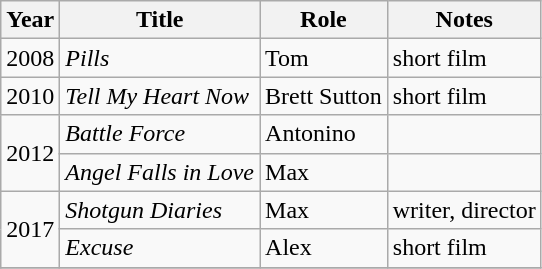<table class="wikitable sortable">
<tr>
<th>Year</th>
<th>Title</th>
<th>Role</th>
<th>Notes</th>
</tr>
<tr>
<td>2008</td>
<td><em>Pills</em></td>
<td>Tom</td>
<td>short film</td>
</tr>
<tr>
<td>2010</td>
<td><em>Tell My Heart Now</em></td>
<td>Brett Sutton</td>
<td>short film</td>
</tr>
<tr>
<td rowspan=2>2012</td>
<td><em>Battle Force</em></td>
<td>Antonino</td>
<td></td>
</tr>
<tr>
<td><em>Angel Falls in Love</em></td>
<td>Max</td>
<td></td>
</tr>
<tr>
<td rowspan=2>2017</td>
<td><em>Shotgun Diaries</em></td>
<td>Max</td>
<td>writer, director</td>
</tr>
<tr>
<td><em>Excuse</em></td>
<td>Alex</td>
<td>short film</td>
</tr>
<tr>
</tr>
</table>
